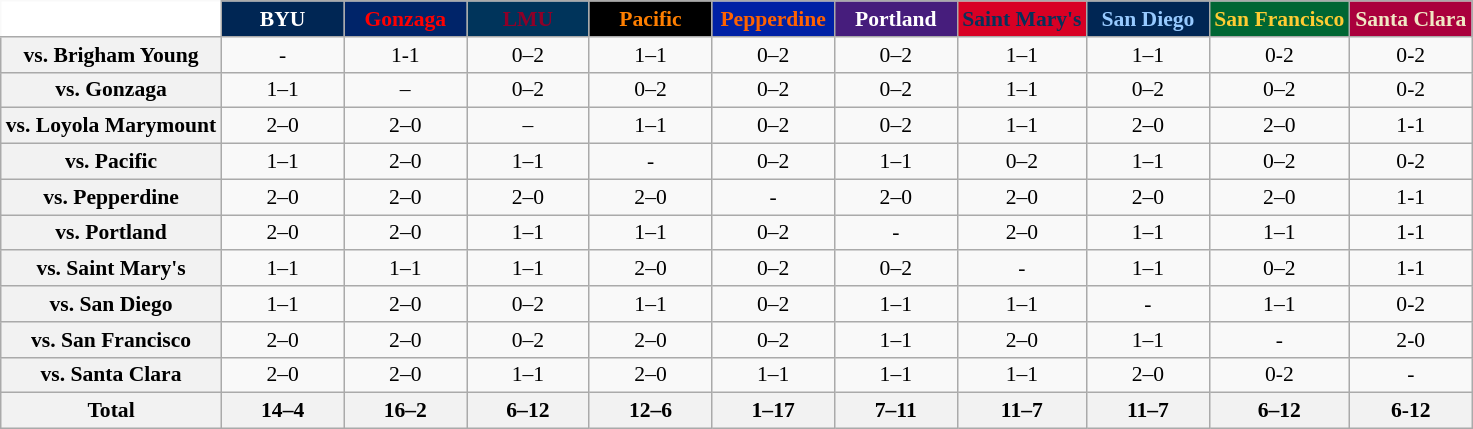<table class="wikitable" style="white-space:nowrap;font-size:90%;">
<tr>
<th colspan=1 style="background:white; border-top-style:hidden; border-left-style:hidden;"   width=75> </th>
<th style="background:#002654; color:#FFFFFF;"  width=75>BYU</th>
<th style="background:#002469; color:#FF0000;"  width=75>Gonzaga</th>
<th style="background:#00345B; color:#8E0028;"  width=75>LMU</th>
<th style="background:#000000; color:#FF7F00;"  width=75>Pacific</th>
<th style="background:#0021A5; color:#FF6200;"  width=75>Pepperdine</th>
<th style="background:#461D7C; color:#FFFFFF;"  width=75>Portland</th>
<th style="background:#D80024; color:#06315B;"  width=75>Saint Mary's</th>
<th style="background:#002654; color:#97CAFF;"  width=75>San Diego</th>
<th style="background:#006633; color:#FFCC33;"  width=75>San Francisco</th>
<th style="background:#AA003D; color:#F0E8C4;"  width=75>Santa Clara</th>
</tr>
<tr style="text-align:center;">
<th>vs. Brigham Young</th>
<td>-</td>
<td>1-1</td>
<td>0–2</td>
<td>1–1</td>
<td>0–2</td>
<td>0–2</td>
<td>1–1</td>
<td>1–1</td>
<td>0-2</td>
<td>0-2</td>
</tr>
<tr style="text-align:center;">
<th>vs. Gonzaga</th>
<td>1–1</td>
<td>–</td>
<td>0–2</td>
<td>0–2</td>
<td>0–2</td>
<td>0–2</td>
<td>1–1</td>
<td>0–2</td>
<td>0–2</td>
<td>0-2</td>
</tr>
<tr style="text-align:center;">
<th>vs. Loyola Marymount</th>
<td>2–0</td>
<td>2–0</td>
<td>–</td>
<td>1–1</td>
<td>0–2</td>
<td>0–2</td>
<td>1–1</td>
<td>2–0</td>
<td>2–0</td>
<td>1-1</td>
</tr>
<tr style="text-align:center;">
<th>vs. Pacific</th>
<td>1–1</td>
<td>2–0</td>
<td>1–1</td>
<td>-</td>
<td>0–2</td>
<td>1–1</td>
<td>0–2</td>
<td>1–1</td>
<td>0–2</td>
<td>0-2</td>
</tr>
<tr style="text-align:center;">
<th>vs. Pepperdine</th>
<td>2–0</td>
<td>2–0</td>
<td>2–0</td>
<td>2–0</td>
<td>-</td>
<td>2–0</td>
<td>2–0</td>
<td>2–0</td>
<td>2–0</td>
<td>1-1</td>
</tr>
<tr style="text-align:center;">
<th>vs. Portland</th>
<td>2–0</td>
<td>2–0</td>
<td>1–1</td>
<td>1–1</td>
<td>0–2</td>
<td>-</td>
<td>2–0</td>
<td>1–1</td>
<td>1–1</td>
<td>1-1</td>
</tr>
<tr style="text-align:center;">
<th>vs. Saint Mary's</th>
<td>1–1</td>
<td>1–1</td>
<td>1–1</td>
<td>2–0</td>
<td>0–2</td>
<td>0–2</td>
<td>-</td>
<td>1–1</td>
<td>0–2</td>
<td>1-1</td>
</tr>
<tr style="text-align:center;">
<th>vs. San Diego</th>
<td>1–1</td>
<td>2–0</td>
<td>0–2</td>
<td>1–1</td>
<td>0–2</td>
<td>1–1</td>
<td>1–1</td>
<td>-</td>
<td>1–1</td>
<td>0-2</td>
</tr>
<tr style="text-align:center;">
<th>vs. San Francisco</th>
<td>2–0</td>
<td>2–0</td>
<td>0–2</td>
<td>2–0</td>
<td>0–2</td>
<td>1–1</td>
<td>2–0</td>
<td>1–1</td>
<td>-</td>
<td>2-0</td>
</tr>
<tr style="text-align:center;">
<th>vs. Santa Clara</th>
<td>2–0</td>
<td>2–0</td>
<td>1–1</td>
<td>2–0</td>
<td>1–1</td>
<td>1–1</td>
<td>1–1</td>
<td>2–0</td>
<td>0-2</td>
<td>-<br></td>
</tr>
<tr style="text-align:center;">
<th>Total</th>
<th>14–4</th>
<th>16–2</th>
<th>6–12</th>
<th>12–6</th>
<th>1–17</th>
<th>7–11</th>
<th>11–7</th>
<th>11–7</th>
<th>6–12</th>
<th>6-12</th>
</tr>
</table>
